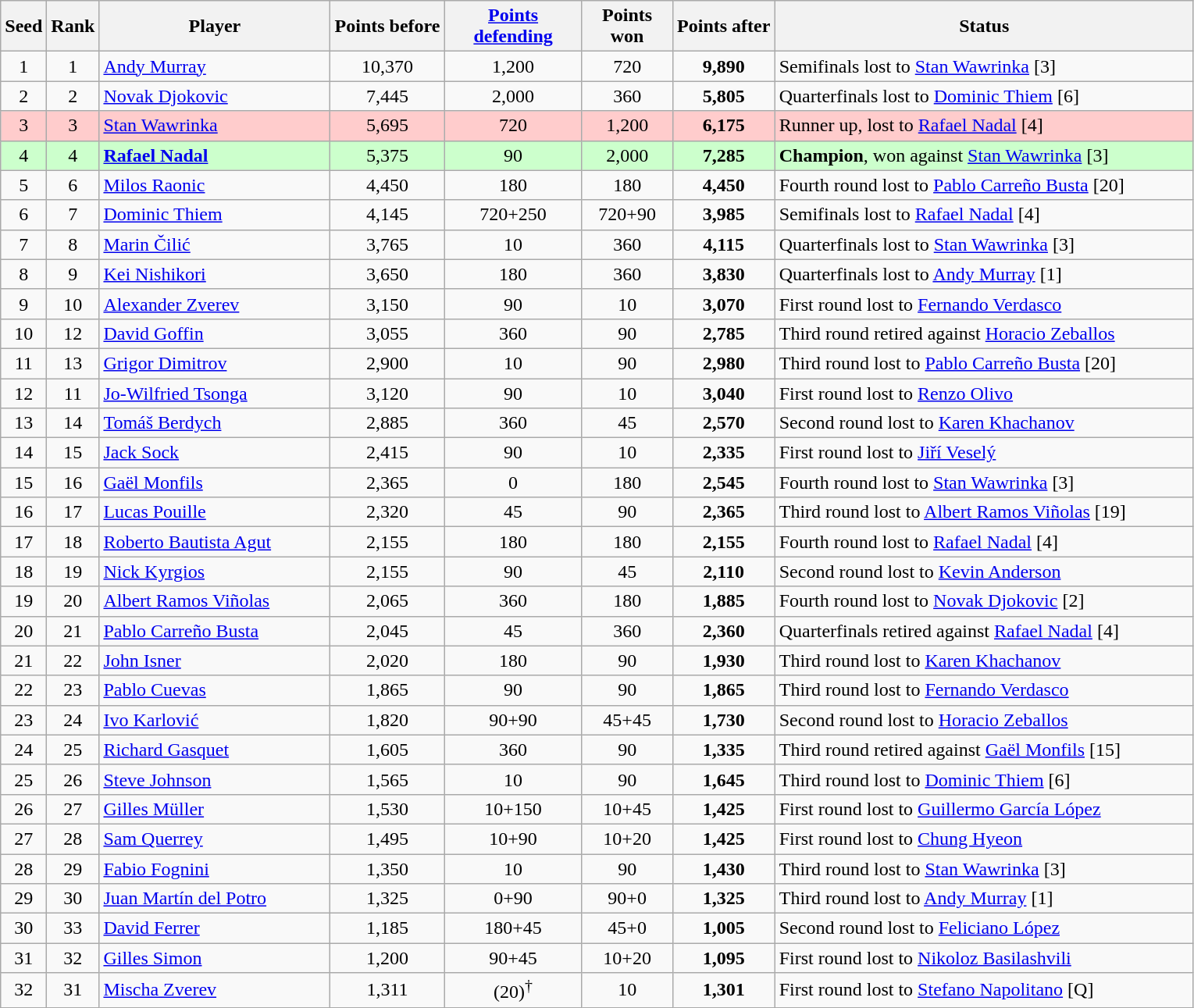<table class="wikitable sortable">
<tr>
<th style="width:30px;">Seed</th>
<th style="width:30px;">Rank</th>
<th style="width:190px;">Player</th>
<th style="width:90px;">Points before</th>
<th style="width:110px;"><a href='#'>Points defending</a></th>
<th style="width:70px;">Points won</th>
<th style="width:80px;">Points after</th>
<th style="width:350px;">Status</th>
</tr>
<tr>
<td style="text-align:center;">1</td>
<td style="text-align:center;">1</td>
<td> <a href='#'>Andy Murray</a></td>
<td style="text-align:center;">10,370</td>
<td style="text-align:center;">1,200</td>
<td style="text-align:center;">720</td>
<td style="text-align:center;"><strong>9,890</strong></td>
<td>Semifinals lost to  <a href='#'>Stan Wawrinka</a> [3]</td>
</tr>
<tr>
<td style="text-align:center;">2</td>
<td style="text-align:center;">2</td>
<td> <a href='#'>Novak Djokovic</a></td>
<td style="text-align:center;">7,445</td>
<td style="text-align:center;">2,000</td>
<td style="text-align:center;">360</td>
<td style="text-align:center;"><strong>5,805</strong></td>
<td>Quarterfinals lost to  <a href='#'>Dominic Thiem</a> [6]</td>
</tr>
<tr style="background:#fcc;">
<td style="text-align:center;">3</td>
<td style="text-align:center;">3</td>
<td> <a href='#'>Stan Wawrinka</a></td>
<td style="text-align:center;">5,695</td>
<td style="text-align:center;">720</td>
<td style="text-align:center;">1,200</td>
<td style="text-align:center;"><strong>6,175</strong></td>
<td>Runner up, lost to  <a href='#'>Rafael Nadal</a> [4]</td>
</tr>
<tr style="background:#cfc;">
<td style="text-align:center;">4</td>
<td style="text-align:center;">4</td>
<td> <strong><a href='#'>Rafael Nadal</a></strong></td>
<td style="text-align:center;">5,375</td>
<td style="text-align:center;">90</td>
<td style="text-align:center;">2,000</td>
<td style="text-align:center;"><strong>7,285</strong></td>
<td><strong>Champion</strong>, won against  <a href='#'>Stan Wawrinka</a> [3]</td>
</tr>
<tr>
<td style="text-align:center;">5</td>
<td style="text-align:center;">6</td>
<td> <a href='#'>Milos Raonic</a></td>
<td style="text-align:center;">4,450</td>
<td style="text-align:center;">180</td>
<td style="text-align:center;">180</td>
<td style="text-align:center;"><strong>4,450</strong></td>
<td>Fourth round lost to  <a href='#'>Pablo Carreño Busta</a> [20]</td>
</tr>
<tr>
<td style="text-align:center;">6</td>
<td style="text-align:center;">7</td>
<td> <a href='#'>Dominic Thiem</a></td>
<td style="text-align:center;">4,145</td>
<td style="text-align:center;">720+250</td>
<td style="text-align:center;">720+90</td>
<td style="text-align:center;"><strong>3,985</strong></td>
<td>Semifinals lost to  <a href='#'>Rafael Nadal</a> [4]</td>
</tr>
<tr>
<td style="text-align:center;">7</td>
<td style="text-align:center;">8</td>
<td> <a href='#'>Marin Čilić</a></td>
<td style="text-align:center;">3,765</td>
<td style="text-align:center;">10</td>
<td style="text-align:center;">360</td>
<td style="text-align:center;"><strong>4,115</strong></td>
<td>Quarterfinals lost to  <a href='#'>Stan Wawrinka</a> [3]</td>
</tr>
<tr>
<td style="text-align:center;">8</td>
<td style="text-align:center;">9</td>
<td> <a href='#'>Kei Nishikori</a></td>
<td style="text-align:center;">3,650</td>
<td style="text-align:center;">180</td>
<td style="text-align:center;">360</td>
<td style="text-align:center;"><strong>3,830</strong></td>
<td>Quarterfinals lost to  <a href='#'>Andy Murray</a> [1]</td>
</tr>
<tr>
<td style="text-align:center;">9</td>
<td style="text-align:center;">10</td>
<td> <a href='#'>Alexander Zverev</a></td>
<td style="text-align:center;">3,150</td>
<td style="text-align:center;">90</td>
<td style="text-align:center;">10</td>
<td style="text-align:center;"><strong>3,070</strong></td>
<td>First round lost to  <a href='#'>Fernando Verdasco</a></td>
</tr>
<tr>
<td style="text-align:center;">10</td>
<td style="text-align:center;">12</td>
<td> <a href='#'>David Goffin</a></td>
<td style="text-align:center;">3,055</td>
<td style="text-align:center;">360</td>
<td style="text-align:center;">90</td>
<td style="text-align:center;"><strong>2,785</strong></td>
<td>Third round retired against  <a href='#'>Horacio Zeballos</a></td>
</tr>
<tr>
<td style="text-align:center;">11</td>
<td style="text-align:center;">13</td>
<td> <a href='#'>Grigor Dimitrov</a></td>
<td style="text-align:center;">2,900</td>
<td style="text-align:center;">10</td>
<td style="text-align:center;">90</td>
<td style="text-align:center;"><strong>2,980</strong></td>
<td>Third round lost to  <a href='#'>Pablo Carreño Busta</a> [20]</td>
</tr>
<tr>
<td style="text-align:center;">12</td>
<td style="text-align:center;">11</td>
<td> <a href='#'>Jo-Wilfried Tsonga</a></td>
<td style="text-align:center;">3,120</td>
<td style="text-align:center;">90</td>
<td style="text-align:center;">10</td>
<td style="text-align:center;"><strong>3,040</strong></td>
<td>First round lost to  <a href='#'>Renzo Olivo</a></td>
</tr>
<tr>
<td style="text-align:center;">13</td>
<td style="text-align:center;">14</td>
<td> <a href='#'>Tomáš Berdych</a></td>
<td style="text-align:center;">2,885</td>
<td style="text-align:center;">360</td>
<td style="text-align:center;">45</td>
<td style="text-align:center;"><strong>2,570</strong></td>
<td>Second round lost to  <a href='#'>Karen Khachanov</a></td>
</tr>
<tr>
<td style="text-align:center;">14</td>
<td style="text-align:center;">15</td>
<td> <a href='#'>Jack Sock</a></td>
<td style="text-align:center;">2,415</td>
<td style="text-align:center;">90</td>
<td style="text-align:center;">10</td>
<td style="text-align:center;"><strong>2,335</strong></td>
<td>First round lost to  <a href='#'>Jiří Veselý</a></td>
</tr>
<tr>
<td style="text-align:center;">15</td>
<td style="text-align:center;">16</td>
<td> <a href='#'>Gaël Monfils</a></td>
<td style="text-align:center;">2,365</td>
<td style="text-align:center;">0</td>
<td style="text-align:center;">180</td>
<td style="text-align:center;"><strong>2,545</strong></td>
<td>Fourth round lost to  <a href='#'>Stan Wawrinka</a> [3]</td>
</tr>
<tr>
<td style="text-align:center;">16</td>
<td style="text-align:center;">17</td>
<td> <a href='#'>Lucas Pouille</a></td>
<td style="text-align:center;">2,320</td>
<td style="text-align:center;">45</td>
<td style="text-align:center;">90</td>
<td style="text-align:center;"><strong>2,365</strong></td>
<td>Third round lost to  <a href='#'>Albert Ramos Viñolas</a> [19]</td>
</tr>
<tr>
<td style="text-align:center;">17</td>
<td style="text-align:center;">18</td>
<td> <a href='#'>Roberto Bautista Agut</a></td>
<td style="text-align:center;">2,155</td>
<td style="text-align:center;">180</td>
<td style="text-align:center;">180</td>
<td style="text-align:center;"><strong>2,155</strong></td>
<td>Fourth round lost to  <a href='#'>Rafael Nadal</a> [4]</td>
</tr>
<tr>
<td style="text-align:center;">18</td>
<td style="text-align:center;">19</td>
<td> <a href='#'>Nick Kyrgios</a></td>
<td style="text-align:center;">2,155</td>
<td style="text-align:center;">90</td>
<td style="text-align:center;">45</td>
<td style="text-align:center;"><strong>2,110</strong></td>
<td>Second round lost to  <a href='#'>Kevin Anderson</a></td>
</tr>
<tr>
<td style="text-align:center;">19</td>
<td style="text-align:center;">20</td>
<td> <a href='#'>Albert Ramos Viñolas</a></td>
<td style="text-align:center;">2,065</td>
<td style="text-align:center;">360</td>
<td style="text-align:center;">180</td>
<td style="text-align:center;"><strong>1,885</strong></td>
<td>Fourth round lost to  <a href='#'>Novak Djokovic</a> [2]</td>
</tr>
<tr>
<td style="text-align:center;">20</td>
<td style="text-align:center;">21</td>
<td> <a href='#'>Pablo Carreño Busta</a></td>
<td style="text-align:center;">2,045</td>
<td style="text-align:center;">45</td>
<td style="text-align:center;">360</td>
<td style="text-align:center;"><strong>2,360</strong></td>
<td>Quarterfinals retired against  <a href='#'>Rafael Nadal</a> [4]</td>
</tr>
<tr>
<td style="text-align:center;">21</td>
<td style="text-align:center;">22</td>
<td> <a href='#'>John Isner</a></td>
<td style="text-align:center;">2,020</td>
<td style="text-align:center;">180</td>
<td style="text-align:center;">90</td>
<td style="text-align:center;"><strong>1,930</strong></td>
<td>Third round lost to  <a href='#'>Karen Khachanov</a></td>
</tr>
<tr>
<td style="text-align:center;">22</td>
<td style="text-align:center;">23</td>
<td> <a href='#'>Pablo Cuevas</a></td>
<td style="text-align:center;">1,865</td>
<td style="text-align:center;">90</td>
<td style="text-align:center;">90</td>
<td style="text-align:center;"><strong>1,865</strong></td>
<td>Third round lost to  <a href='#'>Fernando Verdasco</a></td>
</tr>
<tr>
<td style="text-align:center;">23</td>
<td style="text-align:center;">24</td>
<td> <a href='#'>Ivo Karlović</a></td>
<td style="text-align:center;">1,820</td>
<td style="text-align:center;">90+90</td>
<td style="text-align:center;">45+45</td>
<td style="text-align:center;"><strong>1,730</strong></td>
<td>Second round lost to  <a href='#'>Horacio Zeballos</a></td>
</tr>
<tr>
<td style="text-align:center;">24</td>
<td style="text-align:center;">25</td>
<td> <a href='#'>Richard Gasquet</a></td>
<td style="text-align:center;">1,605</td>
<td style="text-align:center;">360</td>
<td style="text-align:center;">90</td>
<td style="text-align:center;"><strong>1,335</strong></td>
<td>Third round retired against  <a href='#'>Gaël Monfils</a> [15]</td>
</tr>
<tr>
<td style="text-align:center;">25</td>
<td style="text-align:center;">26</td>
<td> <a href='#'>Steve Johnson</a></td>
<td style="text-align:center;">1,565</td>
<td style="text-align:center;">10</td>
<td style="text-align:center;">90</td>
<td style="text-align:center;"><strong>1,645</strong></td>
<td>Third round lost to  <a href='#'>Dominic Thiem</a> [6]</td>
</tr>
<tr>
<td style="text-align:center;">26</td>
<td style="text-align:center;">27</td>
<td> <a href='#'>Gilles Müller</a></td>
<td style="text-align:center;">1,530</td>
<td style="text-align:center;">10+150</td>
<td style="text-align:center;">10+45</td>
<td style="text-align:center;"><strong>1,425</strong></td>
<td>First round lost to  <a href='#'>Guillermo García López</a></td>
</tr>
<tr>
<td style="text-align:center;">27</td>
<td style="text-align:center;">28</td>
<td> <a href='#'>Sam Querrey</a></td>
<td style="text-align:center;">1,495</td>
<td style="text-align:center;">10+90</td>
<td style="text-align:center;">10+20</td>
<td style="text-align:center;"><strong>1,425</strong></td>
<td>First round lost to  <a href='#'>Chung Hyeon</a></td>
</tr>
<tr>
<td style="text-align:center;">28</td>
<td style="text-align:center;">29</td>
<td> <a href='#'>Fabio Fognini</a></td>
<td style="text-align:center;">1,350</td>
<td style="text-align:center;">10</td>
<td style="text-align:center;">90</td>
<td style="text-align:center;"><strong>1,430</strong></td>
<td>Third round lost to  <a href='#'>Stan Wawrinka</a> [3]</td>
</tr>
<tr>
<td style="text-align:center;">29</td>
<td style="text-align:center;">30</td>
<td> <a href='#'>Juan Martín del Potro</a></td>
<td style="text-align:center;">1,325</td>
<td style="text-align:center;">0+90</td>
<td style="text-align:center;">90+0</td>
<td style="text-align:center;"><strong>1,325</strong></td>
<td>Third round lost to  <a href='#'>Andy Murray</a> [1]</td>
</tr>
<tr>
<td style="text-align:center;">30</td>
<td style="text-align:center;">33</td>
<td> <a href='#'>David Ferrer</a></td>
<td style="text-align:center;">1,185</td>
<td style="text-align:center;">180+45</td>
<td style="text-align:center;">45+0</td>
<td style="text-align:center;"><strong>1,005</strong></td>
<td>Second round lost to  <a href='#'>Feliciano López</a></td>
</tr>
<tr>
<td style="text-align:center;">31</td>
<td style="text-align:center;">32</td>
<td> <a href='#'>Gilles Simon</a></td>
<td style="text-align:center;">1,200</td>
<td style="text-align:center;">90+45</td>
<td style="text-align:center;">10+20</td>
<td style="text-align:center;"><strong>1,095</strong></td>
<td>First round lost to  <a href='#'>Nikoloz Basilashvili</a></td>
</tr>
<tr>
<td style="text-align:center;">32</td>
<td style="text-align:center;">31</td>
<td> <a href='#'>Mischa Zverev</a></td>
<td style="text-align:center;">1,311</td>
<td style="text-align:center;">(20)<sup>†</sup></td>
<td style="text-align:center;">10</td>
<td style="text-align:center;"><strong>1,301</strong></td>
<td>First round lost to  <a href='#'>Stefano Napolitano</a> [Q]</td>
</tr>
</table>
